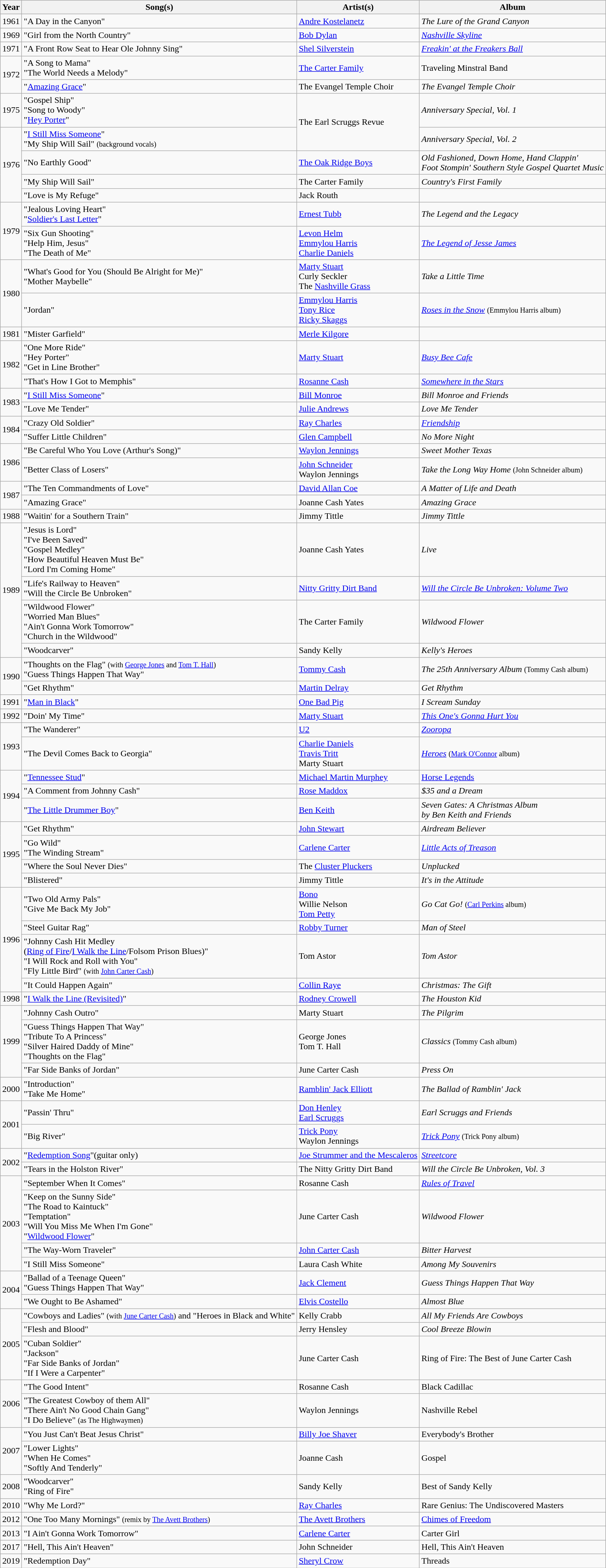<table class="wikitable">
<tr>
<th>Year</th>
<th>Song(s)</th>
<th>Artist(s)</th>
<th>Album</th>
</tr>
<tr>
<td>1961</td>
<td>"A Day in the Canyon"</td>
<td><a href='#'>Andre Kostelanetz</a></td>
<td><em>The Lure of the Grand Canyon</em></td>
</tr>
<tr>
<td>1969</td>
<td>"Girl from the North Country"</td>
<td><a href='#'>Bob Dylan</a></td>
<td><em><a href='#'>Nashville Skyline</a></em></td>
</tr>
<tr>
<td>1971</td>
<td>"A Front Row Seat to Hear Ole Johnny Sing"</td>
<td><a href='#'>Shel Silverstein</a></td>
<td><em><a href='#'>Freakin' at the Freakers Ball</a></em></td>
</tr>
<tr>
<td rowspan="2">1972</td>
<td>"A Song to Mama"<br>"The World Needs a Melody"</td>
<td><a href='#'>The Carter Family</a></td>
<td>Traveling Minstral Band</td>
</tr>
<tr>
<td>"<a href='#'>Amazing Grace</a>"</td>
<td>The Evangel Temple Choir</td>
<td><em>The Evangel Temple Choir</em></td>
</tr>
<tr>
<td>1975</td>
<td>"Gospel Ship"<br>"Song to Woody"<br>"<a href='#'>Hey Porter</a>"</td>
<td rowspan="2">The Earl Scruggs Revue</td>
<td><em>Anniversary Special, Vol. 1</em></td>
</tr>
<tr>
<td rowspan="4">1976</td>
<td>"<a href='#'>I Still Miss Someone</a>"<br>"My Ship Will Sail" <small>(background vocals)</small></td>
<td><em>Anniversary Special, Vol. 2</em></td>
</tr>
<tr>
<td>"No Earthly Good"</td>
<td><a href='#'>The Oak Ridge Boys</a></td>
<td><em>Old Fashioned, Down Home, Hand Clappin'<br>Foot Stompin' Southern Style Gospel Quartet Music</em></td>
</tr>
<tr>
<td>"My Ship Will Sail"</td>
<td>The Carter Family</td>
<td><em>Country's First Family</em></td>
</tr>
<tr>
<td>"Love is My Refuge"</td>
<td>Jack Routh</td>
<td></td>
</tr>
<tr>
<td rowspan="2">1979</td>
<td>"Jealous Loving Heart"<br>"<a href='#'>Soldier's Last Letter</a>"</td>
<td><a href='#'>Ernest Tubb</a></td>
<td><em>The Legend and the Legacy</em></td>
</tr>
<tr>
<td>"Six Gun Shooting"<br>"Help Him, Jesus"<br>"The Death of Me"</td>
<td><a href='#'>Levon Helm</a><br><a href='#'>Emmylou Harris</a><br><a href='#'>Charlie Daniels</a></td>
<td><em><a href='#'>The Legend of Jesse James</a></em></td>
</tr>
<tr>
<td rowspan="2">1980</td>
<td>"What's Good for You (Should Be Alright for Me)"<br>"Mother Maybelle"</td>
<td><a href='#'>Marty Stuart</a><br>Curly Seckler<br>The <a href='#'>Nashville Grass</a></td>
<td><em>Take a Little Time</em></td>
</tr>
<tr>
<td>"Jordan"</td>
<td><a href='#'>Emmylou Harris</a><br><a href='#'>Tony Rice</a><br><a href='#'>Ricky Skaggs</a></td>
<td><em><a href='#'>Roses in the Snow</a></em> <small>(Emmylou Harris album)</small></td>
</tr>
<tr>
<td>1981</td>
<td>"Mister Garfield"</td>
<td><a href='#'>Merle Kilgore</a></td>
<td></td>
</tr>
<tr>
<td rowspan="2">1982</td>
<td>"One More Ride"<br>"Hey Porter"<br>"Get in Line Brother"</td>
<td><a href='#'>Marty Stuart</a></td>
<td><em><a href='#'>Busy Bee Cafe</a></em></td>
</tr>
<tr>
<td>"That's How I Got to Memphis"</td>
<td><a href='#'>Rosanne Cash</a></td>
<td><em><a href='#'>Somewhere in the Stars</a></em></td>
</tr>
<tr>
<td rowspan="2">1983</td>
<td>"<a href='#'>I Still Miss Someone</a>"</td>
<td><a href='#'>Bill Monroe</a></td>
<td><em>Bill Monroe and Friends</em></td>
</tr>
<tr>
<td>"Love Me Tender"</td>
<td><a href='#'>Julie Andrews</a></td>
<td><em>Love Me Tender</em></td>
</tr>
<tr>
<td rowspan="2">1984</td>
<td>"Crazy Old Soldier"</td>
<td><a href='#'>Ray Charles</a></td>
<td><em><a href='#'>Friendship</a></em></td>
</tr>
<tr>
<td>"Suffer Little Children"</td>
<td><a href='#'>Glen Campbell</a></td>
<td><em>No More Night</em></td>
</tr>
<tr>
<td rowspan="2">1986</td>
<td>"Be Careful Who You Love (Arthur's Song)"</td>
<td><a href='#'>Waylon Jennings</a></td>
<td><em>Sweet Mother Texas</em></td>
</tr>
<tr>
<td>"Better Class of Losers"</td>
<td><a href='#'>John Schneider</a><br>Waylon Jennings</td>
<td><em>Take the Long Way Home</em> <small>(John Schneider album)</small></td>
</tr>
<tr>
<td rowspan="2">1987</td>
<td>"The Ten Commandments of Love"</td>
<td><a href='#'>David Allan Coe</a></td>
<td><em>A Matter of Life and Death</em></td>
</tr>
<tr>
<td>"Amazing Grace"</td>
<td>Joanne Cash Yates</td>
<td><em>Amazing Grace</em></td>
</tr>
<tr>
<td>1988</td>
<td>"Waitin' for a Southern Train"</td>
<td>Jimmy Tittle</td>
<td><em>Jimmy Tittle</em></td>
</tr>
<tr>
<td rowspan="4">1989</td>
<td>"Jesus is Lord"<br>"I've Been Saved"<br>"Gospel Medley"<br>"How Beautiful Heaven Must Be"<br>"Lord I'm Coming Home"</td>
<td>Joanne Cash Yates</td>
<td><em>Live</em></td>
</tr>
<tr>
<td>"Life's Railway to Heaven"<br>"Will the Circle Be Unbroken"</td>
<td><a href='#'>Nitty Gritty Dirt Band</a></td>
<td><em><a href='#'>Will the Circle Be Unbroken: Volume Two</a></em></td>
</tr>
<tr>
<td>"Wildwood Flower"<br>"Worried Man Blues"<br>"Ain't Gonna Work Tomorrow"<br>"Church in the Wildwood"</td>
<td>The Carter Family</td>
<td><em>Wildwood Flower</em></td>
</tr>
<tr>
<td>"Woodcarver"</td>
<td>Sandy Kelly</td>
<td><em>Kelly's Heroes</em></td>
</tr>
<tr>
<td rowspan="2">1990</td>
<td>"Thoughts on the Flag" <small>(with <a href='#'>George Jones</a> and <a href='#'>Tom T. Hall</a>)</small><br>"Guess Things Happen That Way"</td>
<td><a href='#'>Tommy Cash</a></td>
<td><em>The 25th Anniversary Album</em> <small>(Tommy Cash album)</small></td>
</tr>
<tr>
<td>"Get Rhythm"</td>
<td><a href='#'>Martin Delray</a></td>
<td><em>Get Rhythm</em></td>
</tr>
<tr>
<td>1991</td>
<td>"<a href='#'>Man in Black</a>"</td>
<td><a href='#'>One Bad Pig</a></td>
<td><em>I Scream Sunday</em></td>
</tr>
<tr>
<td>1992</td>
<td>"Doin' My Time"</td>
<td><a href='#'>Marty Stuart</a></td>
<td><em><a href='#'>This One's Gonna Hurt You</a></em></td>
</tr>
<tr>
<td rowspan="2">1993</td>
<td>"The Wanderer"</td>
<td><a href='#'>U2</a></td>
<td><em><a href='#'>Zooropa</a></em></td>
</tr>
<tr>
<td>"The Devil Comes Back to Georgia"</td>
<td><a href='#'>Charlie Daniels</a><br><a href='#'>Travis Tritt</a><br>Marty Stuart</td>
<td><em><a href='#'>Heroes</a></em> <small>(<a href='#'>Mark O'Connor</a> album)</small></td>
</tr>
<tr>
<td rowspan="3">1994</td>
<td>"<a href='#'>Tennessee Stud</a>"</td>
<td><a href='#'>Michael Martin Murphey</a></td>
<td><a href='#'>Horse Legends</a></td>
</tr>
<tr>
<td>"A Comment from Johnny Cash"</td>
<td><a href='#'>Rose Maddox</a></td>
<td><em>$35 and a Dream</em></td>
</tr>
<tr>
<td>"<a href='#'>The Little Drummer Boy</a>"</td>
<td><a href='#'>Ben Keith</a></td>
<td><em>Seven Gates: A Christmas Album<br>by Ben Keith and Friends</em></td>
</tr>
<tr>
<td rowspan="4">1995</td>
<td>"Get Rhythm"</td>
<td><a href='#'>John Stewart</a></td>
<td><em>Airdream Believer</em></td>
</tr>
<tr>
<td>"Go Wild"<br>"The Winding Stream"</td>
<td><a href='#'>Carlene Carter</a></td>
<td><em><a href='#'>Little Acts of Treason</a></em></td>
</tr>
<tr>
<td>"Where the Soul Never Dies"</td>
<td>The <a href='#'>Cluster Pluckers</a></td>
<td><em>Unplucked</em></td>
</tr>
<tr>
<td>"Blistered"</td>
<td>Jimmy Tittle</td>
<td><em>It's in the Attitude</em></td>
</tr>
<tr>
<td rowspan="4">1996</td>
<td>"Two Old Army Pals"<br>"Give Me Back My Job"</td>
<td><a href='#'>Bono</a><br>Willie Nelson<br><a href='#'>Tom Petty</a></td>
<td><em>Go Cat Go!</em> <small>(<a href='#'>Carl Perkins</a> album)</small></td>
</tr>
<tr>
<td>"Steel Guitar Rag"</td>
<td><a href='#'>Robby Turner</a></td>
<td><em>Man of Steel</em></td>
</tr>
<tr>
<td>"Johnny Cash Hit Medley<br>(<a href='#'>Ring of Fire</a>/<a href='#'>I Walk the Line</a>/Folsom Prison Blues)"<br>"I Will Rock and Roll with You"<br>"Fly Little Bird" <small>(with <a href='#'>John Carter Cash</a>)</small></td>
<td>Tom Astor</td>
<td><em>Tom Astor</em></td>
</tr>
<tr>
<td>"It Could Happen Again"</td>
<td><a href='#'>Collin Raye</a></td>
<td><em>Christmas: The Gift</em></td>
</tr>
<tr>
<td>1998</td>
<td>"<a href='#'>I Walk the Line (Revisited)</a>"</td>
<td><a href='#'>Rodney Crowell</a></td>
<td><em>The Houston Kid</em></td>
</tr>
<tr>
<td rowspan="3">1999</td>
<td>"Johnny Cash Outro"</td>
<td>Marty Stuart</td>
<td><em>The Pilgrim</em></td>
</tr>
<tr>
<td>"Guess Things Happen That Way"<br>"Tribute To A Princess"<br>"Silver Haired Daddy of Mine"<br>"Thoughts on the Flag"</td>
<td>George Jones<br>Tom T. Hall</td>
<td><em>Classics</em> <small>(Tommy Cash album)</small></td>
</tr>
<tr>
<td>"Far Side Banks of Jordan"<br></td>
<td>June Carter Cash</td>
<td><em>Press On</em></td>
</tr>
<tr>
<td>2000</td>
<td>"Introduction"<br>"Take Me Home"</td>
<td><a href='#'>Ramblin' Jack Elliott</a></td>
<td><em>The Ballad of Ramblin' Jack</em></td>
</tr>
<tr>
<td rowspan="2">2001</td>
<td>"Passin' Thru"</td>
<td><a href='#'>Don Henley</a><br><a href='#'>Earl Scruggs</a></td>
<td><em>Earl Scruggs and Friends</em></td>
</tr>
<tr>
<td>"Big River"</td>
<td><a href='#'>Trick Pony</a><br>Waylon Jennings</td>
<td><em><a href='#'>Trick Pony</a></em> <small>(Trick Pony album)</small></td>
</tr>
<tr>
<td rowspan="2">2002</td>
<td>"<a href='#'>Redemption Song</a>"(guitar only)</td>
<td><a href='#'>Joe Strummer and the Mescaleros</a></td>
<td><em><a href='#'>Streetcore</a></em></td>
</tr>
<tr>
<td>"Tears in the Holston River"</td>
<td>The Nitty Gritty Dirt Band</td>
<td><em>Will the Circle Be Unbroken, Vol. 3</em></td>
</tr>
<tr>
<td rowspan="4">2003</td>
<td>"September When It Comes"</td>
<td>Rosanne Cash</td>
<td><em><a href='#'>Rules of Travel</a></em></td>
</tr>
<tr>
<td>"Keep on the Sunny Side"<br>"The Road to Kaintuck"<br>"Temptation"<br>"Will You Miss Me When I'm Gone"<br>"<a href='#'>Wildwood Flower</a>"</td>
<td>June Carter Cash</td>
<td><em>Wildwood Flower</em></td>
</tr>
<tr>
<td>"The Way-Worn Traveler"</td>
<td><a href='#'>John Carter Cash</a></td>
<td><em>Bitter Harvest</em></td>
</tr>
<tr>
<td>"I Still Miss Someone"</td>
<td>Laura Cash White</td>
<td><em>Among My Souvenirs</em></td>
</tr>
<tr>
<td rowspan="2">2004</td>
<td>"Ballad of a Teenage Queen"<br>"Guess Things Happen That Way"</td>
<td><a href='#'>Jack Clement</a></td>
<td><em>Guess Things Happen That Way</em></td>
</tr>
<tr>
<td>"We Ought to Be Ashamed"</td>
<td><a href='#'>Elvis Costello</a></td>
<td><em>Almost Blue</em></td>
</tr>
<tr>
<td rowspan="3">2005</td>
<td>"Cowboys and Ladies" <small>(with <a href='#'>June Carter Cash</a>)</small> and "Heroes in Black and White"</td>
<td>Kelly Crabb</td>
<td><em>All My Friends Are Cowboys</em></td>
</tr>
<tr>
<td>"Flesh and Blood"</td>
<td>Jerry Hensley</td>
<td><em>Cool Breeze Blowin<strong></td>
</tr>
<tr>
<td>"Cuban Soldier"<br>"Jackson"<br>"Far Side Banks of Jordan"<br>"If I Were a Carpenter"</td>
<td>June Carter Cash</td>
<td></em>Ring of Fire: The Best of June Carter Cash<em></td>
</tr>
<tr>
<td rowspan="2">2006</td>
<td>"The Good Intent"</td>
<td>Rosanne Cash</td>
<td></em>Black Cadillac<em></td>
</tr>
<tr>
<td>"The Greatest Cowboy of them All"<br>"There Ain't No Good Chain Gang"<br>"I Do Believe" <small>(as The Highwaymen)</small></td>
<td>Waylon Jennings</td>
<td></em>Nashville Rebel<em></td>
</tr>
<tr>
<td rowspan="2">2007</td>
<td>"You Just Can't Beat Jesus Christ"</td>
<td><a href='#'>Billy Joe Shaver</a></td>
<td></em>Everybody's Brother<em></td>
</tr>
<tr>
<td>"Lower Lights"<br>"When He Comes"<br>"Softly And Tenderly"</td>
<td>Joanne Cash</td>
<td></em>Gospel<em></td>
</tr>
<tr>
<td>2008</td>
<td>"Woodcarver"<br>"Ring of Fire"</td>
<td>Sandy Kelly</td>
<td></em>Best of Sandy Kelly<em></td>
</tr>
<tr>
<td>2010</td>
<td>"Why Me Lord?"</td>
<td><a href='#'>Ray Charles</a></td>
<td></em>Rare Genius: The Undiscovered Masters<em></td>
</tr>
<tr>
<td>2012</td>
<td>"One Too Many Mornings" <small>(remix by <a href='#'>The Avett Brothers</a>)</small></td>
<td><a href='#'>The Avett Brothers</a></td>
<td></em><a href='#'>Chimes of Freedom</a><em></td>
</tr>
<tr>
<td>2013</td>
<td>"I Ain't Gonna Work Tomorrow"</td>
<td><a href='#'>Carlene Carter</a></td>
<td></em>Carter Girl<em></td>
</tr>
<tr>
<td>2017</td>
<td>"Hell, This Ain't Heaven"</td>
<td>John Schneider</td>
<td></em>Hell, This Ain't Heaven<em></td>
</tr>
<tr>
<td>2019</td>
<td>"Redemption Day"</td>
<td><a href='#'>Sheryl Crow</a></td>
<td></em>Threads<em></td>
</tr>
</table>
